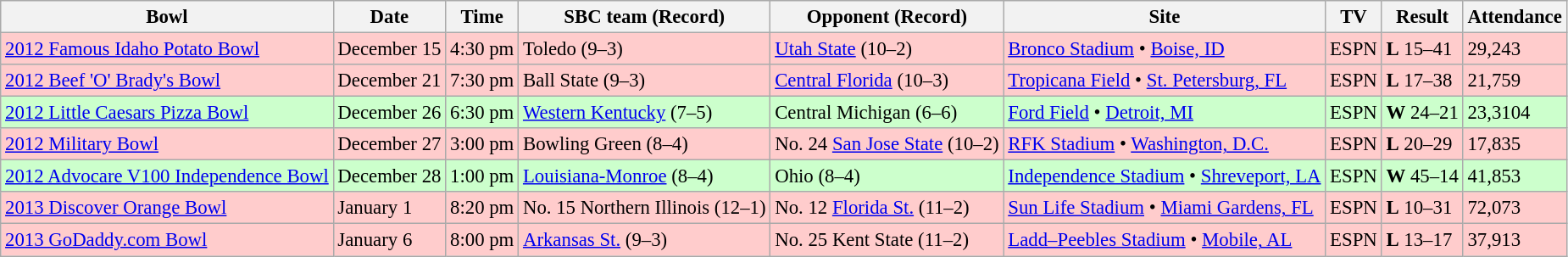<table class="wikitable" style="font-size:95%;">
<tr>
<th>Bowl</th>
<th>Date</th>
<th>Time</th>
<th>SBC team (Record)</th>
<th>Opponent (Record)</th>
<th>Site</th>
<th>TV</th>
<th>Result</th>
<th>Attendance</th>
</tr>
<tr style="background:#fcc;">
<td><a href='#'>2012 Famous Idaho Potato Bowl</a></td>
<td>December 15</td>
<td>4:30 pm</td>
<td>Toledo (9–3)</td>
<td><a href='#'>Utah State</a> (10–2)</td>
<td><a href='#'>Bronco Stadium</a> • <a href='#'>Boise, ID</a></td>
<td>ESPN</td>
<td><strong>L</strong> 15–41</td>
<td>29,243</td>
</tr>
<tr style="background:#fcc;">
<td><a href='#'>2012 Beef 'O' Brady's Bowl</a></td>
<td>December 21</td>
<td>7:30 pm</td>
<td>Ball State (9–3)</td>
<td><a href='#'>Central Florida</a> (10–3)</td>
<td><a href='#'>Tropicana Field</a> • <a href='#'>St. Petersburg, FL</a></td>
<td>ESPN</td>
<td><strong>L</strong> 17–38</td>
<td>21,759</td>
</tr>
<tr style="background:#cfc;">
<td><a href='#'>2012 Little Caesars Pizza Bowl</a></td>
<td>December 26</td>
<td>6:30 pm</td>
<td><a href='#'>Western Kentucky</a> (7–5)</td>
<td>Central Michigan (6–6)</td>
<td><a href='#'>Ford Field</a> • <a href='#'>Detroit, MI</a></td>
<td>ESPN</td>
<td><strong>W</strong> 24–21</td>
<td>23,3104</td>
</tr>
<tr style="background:#fcc;">
<td><a href='#'>2012 Military Bowl</a></td>
<td>December 27</td>
<td>3:00 pm</td>
<td>Bowling Green (8–4)</td>
<td>No. 24 <a href='#'>San Jose State</a> (10–2)</td>
<td><a href='#'>RFK Stadium</a> • <a href='#'>Washington, D.C.</a></td>
<td>ESPN</td>
<td><strong>L</strong> 20–29</td>
<td>17,835</td>
</tr>
<tr style="background:#cfc;">
<td><a href='#'>2012 Advocare V100 Independence Bowl</a></td>
<td>December 28</td>
<td>1:00 pm</td>
<td><a href='#'>Louisiana-Monroe</a> (8–4)</td>
<td>Ohio (8–4)</td>
<td><a href='#'>Independence Stadium</a> • <a href='#'>Shreveport, LA</a></td>
<td>ESPN</td>
<td><strong>W</strong> 45–14</td>
<td>41,853</td>
</tr>
<tr style="background:#fcc;">
<td><a href='#'>2013 Discover Orange Bowl</a></td>
<td>January 1</td>
<td>8:20 pm</td>
<td>No. 15 Northern Illinois (12–1)</td>
<td>No. 12 <a href='#'>Florida St.</a> (11–2)</td>
<td><a href='#'>Sun Life Stadium</a> • <a href='#'>Miami Gardens, FL</a></td>
<td>ESPN</td>
<td><strong>L</strong> 10–31</td>
<td>72,073</td>
</tr>
<tr style="background:#fcc;">
<td><a href='#'>2013 GoDaddy.com Bowl</a></td>
<td>January 6</td>
<td>8:00 pm</td>
<td><a href='#'>Arkansas St.</a> (9–3)</td>
<td>No. 25 Kent State (11–2)</td>
<td><a href='#'>Ladd–Peebles Stadium</a> • <a href='#'>Mobile, AL</a></td>
<td>ESPN</td>
<td><strong>L</strong> 13–17</td>
<td>37,913</td>
</tr>
</table>
